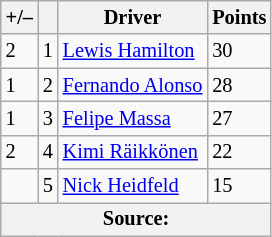<table class="wikitable" style="font-size: 85%;">
<tr>
<th>+/–</th>
<th></th>
<th>Driver</th>
<th>Points</th>
</tr>
<tr>
<td> 2</td>
<td align="center">1</td>
<td> <a href='#'>Lewis Hamilton</a></td>
<td>30</td>
</tr>
<tr>
<td> 1</td>
<td align="center">2</td>
<td> <a href='#'>Fernando Alonso</a></td>
<td>28</td>
</tr>
<tr>
<td> 1</td>
<td align="center">3</td>
<td> <a href='#'>Felipe Massa</a></td>
<td>27</td>
</tr>
<tr>
<td> 2</td>
<td align="center">4</td>
<td> <a href='#'>Kimi Räikkönen</a></td>
<td>22</td>
</tr>
<tr>
<td></td>
<td align="center">5</td>
<td> <a href='#'>Nick Heidfeld</a></td>
<td>15</td>
</tr>
<tr>
<th colspan=4>Source:</th>
</tr>
</table>
